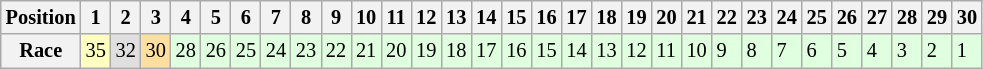<table class="wikitable" style="font-size: 85%;">
<tr>
<th>Position</th>
<th>1</th>
<th>2</th>
<th>3</th>
<th>4</th>
<th>5</th>
<th>6</th>
<th>7</th>
<th>8</th>
<th>9</th>
<th>10</th>
<th>11</th>
<th>12</th>
<th>13</th>
<th>14</th>
<th>15</th>
<th>16</th>
<th>17</th>
<th>18</th>
<th>19</th>
<th>20</th>
<th>21</th>
<th>22</th>
<th>23</th>
<th>24</th>
<th>25</th>
<th>26</th>
<th>27</th>
<th>28</th>
<th>29</th>
<th>30</th>
</tr>
<tr>
<th>Race</th>
<td style="background:#ffffbf;">35</td>
<td style="background:#dfdfdf;">32</td>
<td style="background:#ffdf9f;">30</td>
<td style="background:#dfffdf;">28</td>
<td style="background:#dfffdf;">26</td>
<td style="background:#dfffdf;">25</td>
<td style="background:#dfffdf;">24</td>
<td style="background:#dfffdf;">23</td>
<td style="background:#dfffdf;">22</td>
<td style="background:#dfffdf;">21</td>
<td style="background:#dfffdf;">20</td>
<td style="background:#dfffdf;">19</td>
<td style="background:#dfffdf;">18</td>
<td style="background:#dfffdf;">17</td>
<td style="background:#dfffdf;">16</td>
<td style="background:#dfffdf;">15</td>
<td style="background:#dfffdf;">14</td>
<td style="background:#dfffdf;">13</td>
<td style="background:#dfffdf;">12</td>
<td style="background:#dfffdf;">11</td>
<td style="background:#dfffdf;">10</td>
<td style="background:#dfffdf;">9</td>
<td style="background:#dfffdf;">8</td>
<td style="background:#dfffdf;">7</td>
<td style="background:#dfffdf;">6</td>
<td style="background:#dfffdf;">5</td>
<td style="background:#dfffdf;">4</td>
<td style="background:#dfffdf;">3</td>
<td style="background:#dfffdf;">2</td>
<td style="background:#dfffdf;">1</td>
</tr>
</table>
